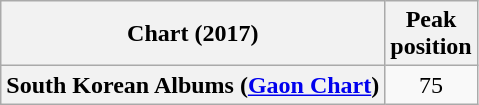<table class="wikitable plainrowheaders" style="text-align:center">
<tr>
<th>Chart (2017)</th>
<th>Peak<br>position</th>
</tr>
<tr>
<th scope="row">South Korean Albums (<a href='#'>Gaon Chart</a>)</th>
<td>75</td>
</tr>
</table>
